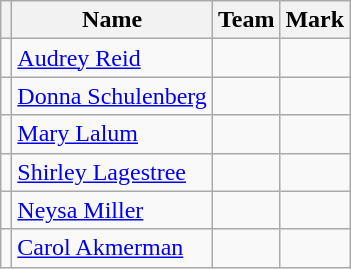<table class=wikitable>
<tr>
<th></th>
<th>Name</th>
<th>Team</th>
<th>Mark</th>
</tr>
<tr>
<td></td>
<td><a href='#'>Audrey Reid</a></td>
<td></td>
<td></td>
</tr>
<tr>
<td></td>
<td><a href='#'>Donna Schulenberg</a></td>
<td></td>
<td></td>
</tr>
<tr>
<td></td>
<td><a href='#'>Mary Lalum</a></td>
<td></td>
<td></td>
</tr>
<tr>
<td></td>
<td><a href='#'>Shirley Lagestree</a></td>
<td></td>
<td></td>
</tr>
<tr>
<td></td>
<td><a href='#'>Neysa Miller</a></td>
<td></td>
<td></td>
</tr>
<tr>
<td></td>
<td><a href='#'>Carol Akmerman</a></td>
<td></td>
<td></td>
</tr>
</table>
